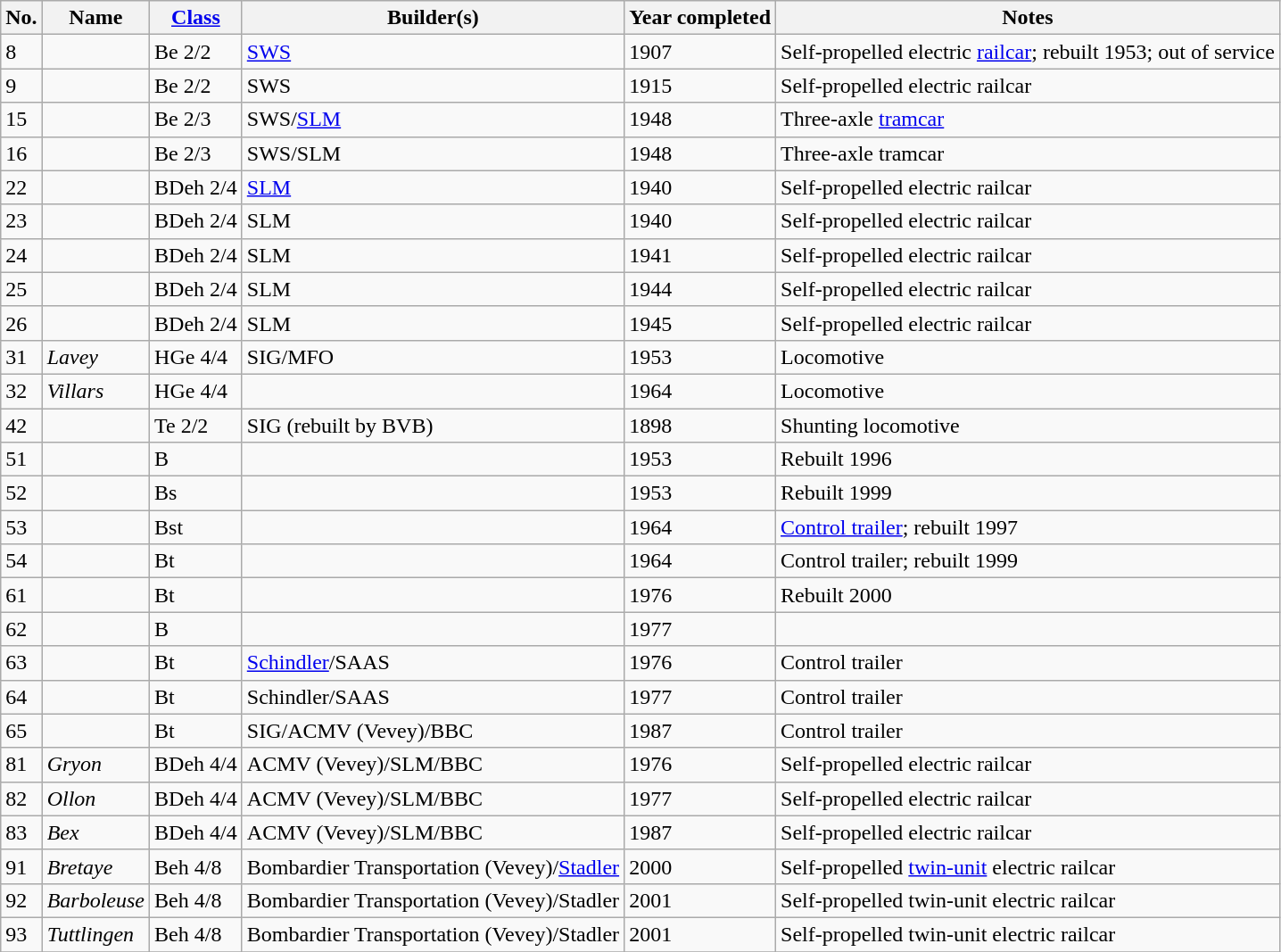<table class="wikitable">
<tr>
<th>No.</th>
<th>Name</th>
<th><a href='#'>Class</a></th>
<th>Builder(s)</th>
<th>Year completed</th>
<th>Notes</th>
</tr>
<tr>
<td>8</td>
<td></td>
<td>Be 2/2</td>
<td><a href='#'>SWS</a></td>
<td>1907</td>
<td>Self-propelled electric <a href='#'>railcar</a>; rebuilt 1953; out of service</td>
</tr>
<tr>
<td>9</td>
<td></td>
<td>Be 2/2</td>
<td>SWS</td>
<td>1915</td>
<td>Self-propelled electric railcar</td>
</tr>
<tr>
<td>15</td>
<td></td>
<td>Be 2/3</td>
<td>SWS/<a href='#'>SLM</a></td>
<td>1948</td>
<td>Three-axle <a href='#'>tramcar</a></td>
</tr>
<tr>
<td>16</td>
<td></td>
<td>Be 2/3</td>
<td>SWS/SLM</td>
<td>1948</td>
<td>Three-axle tramcar</td>
</tr>
<tr>
<td>22</td>
<td></td>
<td>BDeh 2/4</td>
<td><a href='#'>SLM</a></td>
<td>1940</td>
<td>Self-propelled electric railcar</td>
</tr>
<tr>
<td>23</td>
<td></td>
<td>BDeh 2/4</td>
<td>SLM</td>
<td>1940</td>
<td>Self-propelled electric railcar</td>
</tr>
<tr>
<td>24</td>
<td></td>
<td>BDeh 2/4</td>
<td>SLM</td>
<td>1941</td>
<td>Self-propelled electric railcar</td>
</tr>
<tr>
<td>25</td>
<td></td>
<td>BDeh 2/4</td>
<td>SLM</td>
<td>1944</td>
<td>Self-propelled electric railcar</td>
</tr>
<tr>
<td>26</td>
<td></td>
<td>BDeh 2/4</td>
<td>SLM</td>
<td>1945</td>
<td>Self-propelled electric railcar</td>
</tr>
<tr>
<td>31</td>
<td><em>Lavey</em></td>
<td>HGe 4/4</td>
<td>SIG/MFO</td>
<td>1953</td>
<td>Locomotive</td>
</tr>
<tr>
<td>32</td>
<td><em>Villars </em></td>
<td>HGe 4/4</td>
<td></td>
<td>1964</td>
<td>Locomotive</td>
</tr>
<tr>
<td>42</td>
<td></td>
<td>Te 2/2</td>
<td>SIG (rebuilt by BVB)</td>
<td>1898</td>
<td>Shunting locomotive</td>
</tr>
<tr>
<td>51</td>
<td></td>
<td>B</td>
<td></td>
<td>1953</td>
<td>Rebuilt 1996</td>
</tr>
<tr>
<td>52</td>
<td></td>
<td>Bs</td>
<td></td>
<td>1953</td>
<td>Rebuilt 1999</td>
</tr>
<tr>
<td>53</td>
<td></td>
<td>Bst</td>
<td></td>
<td>1964</td>
<td><a href='#'>Control trailer</a>; rebuilt 1997</td>
</tr>
<tr>
<td>54</td>
<td></td>
<td>Bt</td>
<td></td>
<td>1964</td>
<td>Control trailer; rebuilt 1999</td>
</tr>
<tr>
<td>61</td>
<td></td>
<td>Bt</td>
<td></td>
<td>1976</td>
<td>Rebuilt 2000</td>
</tr>
<tr>
<td>62</td>
<td></td>
<td>B</td>
<td></td>
<td>1977</td>
<td></td>
</tr>
<tr>
<td>63</td>
<td></td>
<td>Bt</td>
<td><a href='#'>Schindler</a>/SAAS</td>
<td>1976</td>
<td>Control trailer</td>
</tr>
<tr>
<td>64</td>
<td></td>
<td>Bt</td>
<td>Schindler/SAAS</td>
<td>1977</td>
<td>Control trailer</td>
</tr>
<tr>
<td>65</td>
<td></td>
<td>Bt</td>
<td>SIG/ACMV (Vevey)/BBC</td>
<td>1987</td>
<td>Control trailer</td>
</tr>
<tr>
<td>81</td>
<td><em>Gryon</em></td>
<td>BDeh 4/4</td>
<td>ACMV (Vevey)/SLM/BBC</td>
<td>1976</td>
<td>Self-propelled electric railcar</td>
</tr>
<tr>
<td>82</td>
<td><em>Ollon</em></td>
<td>BDeh 4/4</td>
<td>ACMV (Vevey)/SLM/BBC</td>
<td>1977</td>
<td>Self-propelled electric railcar</td>
</tr>
<tr>
<td>83</td>
<td><em>Bex</em></td>
<td>BDeh 4/4</td>
<td>ACMV (Vevey)/SLM/BBC</td>
<td>1987</td>
<td>Self-propelled electric railcar</td>
</tr>
<tr>
<td>91</td>
<td><em>Bretaye</em></td>
<td>Beh 4/8</td>
<td>Bombardier Transportation (Vevey)/<a href='#'>Stadler</a></td>
<td>2000</td>
<td>Self-propelled <a href='#'>twin-unit</a> electric railcar</td>
</tr>
<tr>
<td>92</td>
<td><em>Barboleuse</em></td>
<td>Beh 4/8</td>
<td>Bombardier Transportation (Vevey)/Stadler</td>
<td>2001</td>
<td>Self-propelled twin-unit electric railcar</td>
</tr>
<tr>
<td>93</td>
<td><em>Tuttlingen</em></td>
<td>Beh 4/8</td>
<td>Bombardier Transportation (Vevey)/Stadler</td>
<td>2001</td>
<td>Self-propelled twin-unit electric railcar</td>
</tr>
<tr>
</tr>
</table>
